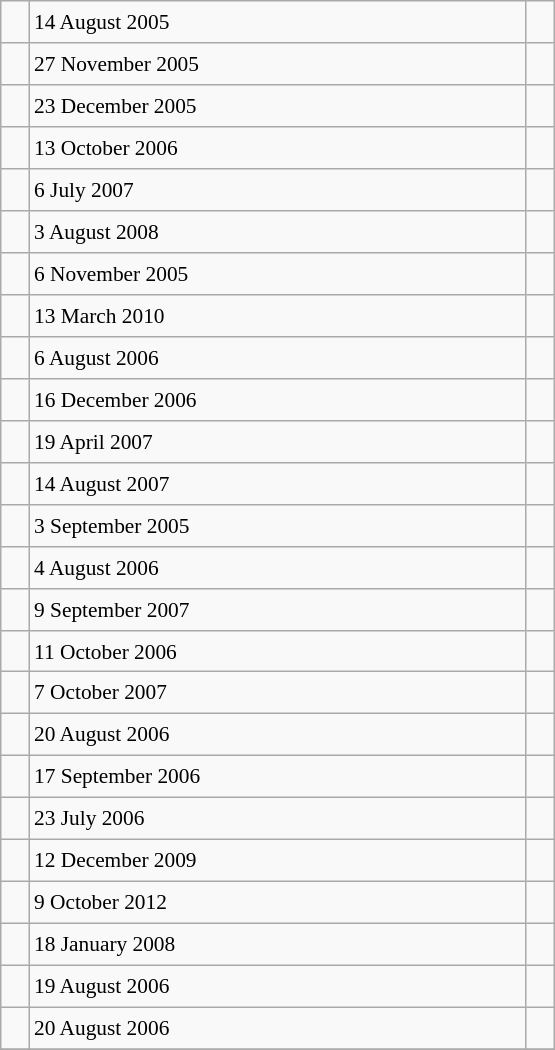<table class="wikitable" style="font-size: 89%; float: left; width: 26em; margin-right: 1em; height: 700px">
<tr>
<td></td>
<td>14 August 2005</td>
<td></td>
</tr>
<tr>
<td></td>
<td>27 November 2005</td>
<td></td>
</tr>
<tr>
<td></td>
<td>23 December 2005</td>
<td></td>
</tr>
<tr>
<td></td>
<td>13 October 2006</td>
<td></td>
</tr>
<tr>
<td></td>
<td>6 July 2007</td>
<td></td>
</tr>
<tr>
<td></td>
<td>3 August 2008</td>
<td></td>
</tr>
<tr>
<td></td>
<td>6 November 2005</td>
<td></td>
</tr>
<tr>
<td></td>
<td>13 March 2010</td>
<td></td>
</tr>
<tr>
<td></td>
<td>6 August 2006</td>
<td></td>
</tr>
<tr>
<td></td>
<td>16 December 2006</td>
<td></td>
</tr>
<tr>
<td></td>
<td>19 April 2007</td>
<td></td>
</tr>
<tr>
<td></td>
<td>14 August 2007</td>
<td></td>
</tr>
<tr>
<td></td>
<td>3 September 2005</td>
<td></td>
</tr>
<tr>
<td></td>
<td>4 August 2006</td>
<td></td>
</tr>
<tr>
<td></td>
<td>9 September 2007</td>
<td></td>
</tr>
<tr>
<td></td>
<td>11 October 2006</td>
<td></td>
</tr>
<tr>
<td></td>
<td>7 October 2007</td>
<td></td>
</tr>
<tr>
<td></td>
<td>20 August 2006</td>
<td></td>
</tr>
<tr>
<td></td>
<td>17 September 2006</td>
<td></td>
</tr>
<tr>
<td></td>
<td>23 July 2006</td>
<td></td>
</tr>
<tr>
<td></td>
<td>12 December 2009</td>
<td></td>
</tr>
<tr>
<td></td>
<td>9 October 2012</td>
<td></td>
</tr>
<tr>
<td></td>
<td>18 January 2008</td>
<td></td>
</tr>
<tr>
<td></td>
<td>19 August 2006</td>
<td></td>
</tr>
<tr>
<td></td>
<td>20 August 2006</td>
<td></td>
</tr>
<tr>
</tr>
</table>
